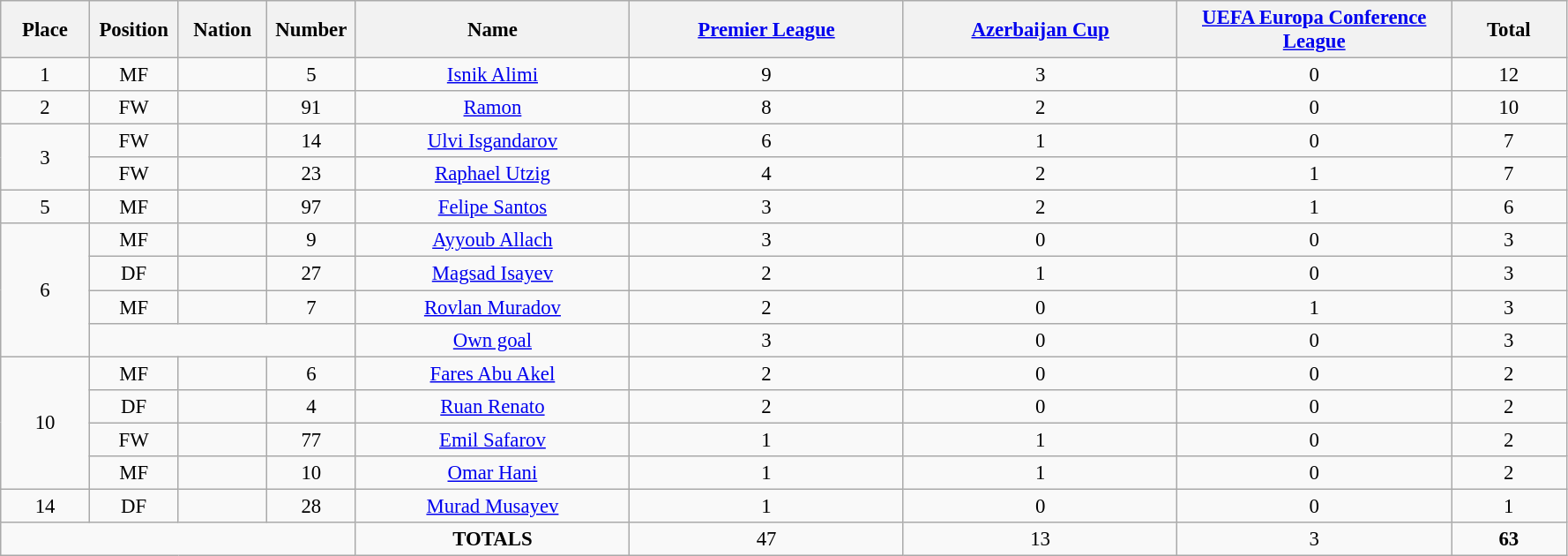<table class="wikitable" style="font-size: 95%; text-align: center;">
<tr>
<th width=60>Place</th>
<th width=60>Position</th>
<th width=60>Nation</th>
<th width=60>Number</th>
<th width=200>Name</th>
<th width=200><a href='#'>Premier League</a></th>
<th width=200><a href='#'>Azerbaijan Cup</a></th>
<th width=200><a href='#'>UEFA Europa Conference League</a></th>
<th width=80><strong>Total</strong></th>
</tr>
<tr>
<td>1</td>
<td>MF</td>
<td></td>
<td>5</td>
<td><a href='#'>Isnik Alimi</a></td>
<td>9</td>
<td>3</td>
<td>0</td>
<td>12</td>
</tr>
<tr>
<td>2</td>
<td>FW</td>
<td></td>
<td>91</td>
<td><a href='#'>Ramon</a></td>
<td>8</td>
<td>2</td>
<td>0</td>
<td>10</td>
</tr>
<tr>
<td rowspan="2">3</td>
<td>FW</td>
<td></td>
<td>14</td>
<td><a href='#'>Ulvi Isgandarov</a></td>
<td>6</td>
<td>1</td>
<td>0</td>
<td>7</td>
</tr>
<tr>
<td>FW</td>
<td></td>
<td>23</td>
<td><a href='#'>Raphael Utzig</a></td>
<td>4</td>
<td>2</td>
<td>1</td>
<td>7</td>
</tr>
<tr>
<td>5</td>
<td>MF</td>
<td></td>
<td>97</td>
<td><a href='#'>Felipe Santos</a></td>
<td>3</td>
<td>2</td>
<td>1</td>
<td>6</td>
</tr>
<tr>
<td rowspan="4">6</td>
<td>MF</td>
<td></td>
<td>9</td>
<td><a href='#'>Ayyoub Allach</a></td>
<td>3</td>
<td>0</td>
<td>0</td>
<td>3</td>
</tr>
<tr>
<td>DF</td>
<td></td>
<td>27</td>
<td><a href='#'>Magsad Isayev</a></td>
<td>2</td>
<td>1</td>
<td>0</td>
<td>3</td>
</tr>
<tr>
<td>MF</td>
<td></td>
<td>7</td>
<td><a href='#'>Rovlan Muradov</a></td>
<td>2</td>
<td>0</td>
<td>1</td>
<td>3</td>
</tr>
<tr>
<td colspan="3"></td>
<td><a href='#'>Own goal</a></td>
<td>3</td>
<td>0</td>
<td>0</td>
<td>3</td>
</tr>
<tr>
<td rowspan="4">10</td>
<td>MF</td>
<td></td>
<td>6</td>
<td><a href='#'>Fares Abu Akel</a></td>
<td>2</td>
<td>0</td>
<td>0</td>
<td>2</td>
</tr>
<tr>
<td>DF</td>
<td></td>
<td>4</td>
<td><a href='#'>Ruan Renato</a></td>
<td>2</td>
<td>0</td>
<td>0</td>
<td>2</td>
</tr>
<tr>
<td>FW</td>
<td></td>
<td>77</td>
<td><a href='#'>Emil Safarov</a></td>
<td>1</td>
<td>1</td>
<td>0</td>
<td>2</td>
</tr>
<tr>
<td>MF</td>
<td></td>
<td>10</td>
<td><a href='#'>Omar Hani</a></td>
<td>1</td>
<td>1</td>
<td>0</td>
<td>2</td>
</tr>
<tr>
<td>14</td>
<td>DF</td>
<td></td>
<td>28</td>
<td><a href='#'>Murad Musayev</a></td>
<td>1</td>
<td>0</td>
<td>0</td>
<td>1</td>
</tr>
<tr>
<td colspan="4"></td>
<td><strong>TOTALS</strong></td>
<td>47</td>
<td>13</td>
<td>3</td>
<td><strong>63</strong></td>
</tr>
</table>
